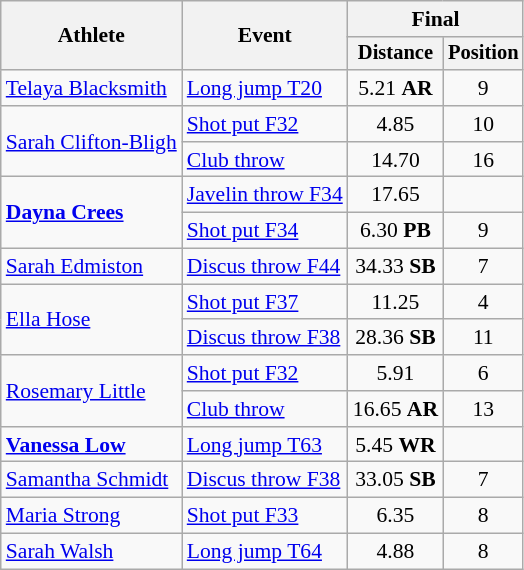<table class=wikitable style="font-size:90%">
<tr>
<th rowspan="2">Athlete</th>
<th rowspan="2">Event</th>
<th colspan="2">Final</th>
</tr>
<tr style="font-size:95%">
<th>Distance</th>
<th>Position</th>
</tr>
<tr align=center>
<td align=left><a href='#'>Telaya Blacksmith</a></td>
<td align=left><a href='#'>Long jump T20</a></td>
<td>5.21 <strong>AR</strong></td>
<td>9</td>
</tr>
<tr align=center>
<td align=left rowspan=2><a href='#'>Sarah Clifton-Bligh</a></td>
<td align=left><a href='#'>Shot put F32</a></td>
<td>4.85</td>
<td>10</td>
</tr>
<tr align=center>
<td align=left><a href='#'>Club throw</a></td>
<td>14.70</td>
<td>16</td>
</tr>
<tr align=center>
<td align=left rowspan=2><strong><a href='#'>Dayna Crees</a></strong></td>
<td align=left><a href='#'>Javelin throw F34</a></td>
<td>17.65</td>
<td></td>
</tr>
<tr align=center>
<td align=left><a href='#'>Shot put F34</a></td>
<td>6.30 <strong>PB</strong></td>
<td>9</td>
</tr>
<tr align=center>
<td align=left><a href='#'>Sarah Edmiston</a></td>
<td align=left><a href='#'>Discus throw F44</a></td>
<td>34.33 <strong>SB</strong></td>
<td>7</td>
</tr>
<tr align=center>
<td align=left rowspan=2><a href='#'>Ella Hose</a></td>
<td align=left><a href='#'>Shot put F37</a></td>
<td>11.25</td>
<td>4</td>
</tr>
<tr align=center>
<td align=left><a href='#'>Discus throw F38</a></td>
<td>28.36 <strong>SB</strong></td>
<td>11</td>
</tr>
<tr align=center>
<td align=left rowspan=2><a href='#'>Rosemary Little</a></td>
<td align=left><a href='#'>Shot put F32</a></td>
<td>5.91</td>
<td>6</td>
</tr>
<tr align=center>
<td align=left><a href='#'>Club throw</a></td>
<td>16.65 <strong>AR</strong></td>
<td>13</td>
</tr>
<tr align=center>
<td align=left><strong><a href='#'>Vanessa Low</a></strong></td>
<td align=left><a href='#'>Long jump T63</a></td>
<td>5.45 <strong>WR</strong></td>
<td></td>
</tr>
<tr align=center>
<td align=left><a href='#'>Samantha Schmidt</a></td>
<td align=left><a href='#'>Discus throw F38</a></td>
<td>33.05 <strong>SB</strong></td>
<td>7</td>
</tr>
<tr align=center>
<td align=left><a href='#'>Maria Strong</a></td>
<td align=left><a href='#'>Shot put F33</a></td>
<td>6.35</td>
<td>8</td>
</tr>
<tr align=center>
<td align=left><a href='#'>Sarah Walsh</a></td>
<td align=left><a href='#'>Long jump T64</a></td>
<td>4.88</td>
<td>8</td>
</tr>
</table>
